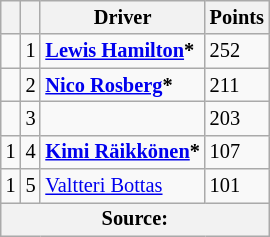<table class="wikitable" style="font-size: 85%;">
<tr>
<th></th>
<th></th>
<th>Driver</th>
<th>Points</th>
</tr>
<tr>
<td align="left"></td>
<td align="center">1</td>
<td> <strong><a href='#'>Lewis Hamilton</a>*</strong></td>
<td align="left">252</td>
</tr>
<tr>
<td align="left"></td>
<td align="center">2</td>
<td> <strong><a href='#'>Nico Rosberg</a>*</strong></td>
<td align="left">211</td>
</tr>
<tr>
<td align="left"></td>
<td align="center">3</td>
<td></td>
<td align="left">203</td>
</tr>
<tr>
<td align="left"> 1</td>
<td align="center">4</td>
<td> <strong><a href='#'>Kimi Räikkönen</a>*</strong></td>
<td align="left">107</td>
</tr>
<tr>
<td align="left"> 1</td>
<td align="center">5</td>
<td> <a href='#'>Valtteri Bottas</a></td>
<td align="left">101</td>
</tr>
<tr>
<th colspan=4>Source:</th>
</tr>
</table>
